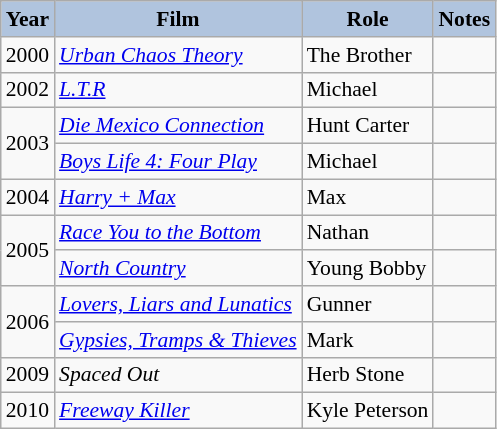<table class="wikitable" style="font-size:90%;">
<tr>
<th style="background:#B0C4DE;">Year</th>
<th style="background:#B0C4DE;">Film</th>
<th style="background:#B0C4DE;">Role</th>
<th style="background:#B0C4DE;">Notes</th>
</tr>
<tr>
<td>2000</td>
<td><em><a href='#'>Urban Chaos Theory</a></em></td>
<td>The Brother</td>
<td></td>
</tr>
<tr>
<td>2002</td>
<td><em><a href='#'>L.T.R</a></em></td>
<td>Michael</td>
<td></td>
</tr>
<tr>
<td rowspan=2>2003</td>
<td><em><a href='#'>Die Mexico Connection</a></em></td>
<td>Hunt Carter</td>
<td></td>
</tr>
<tr>
<td><em><a href='#'>Boys Life 4: Four Play</a></em></td>
<td>Michael</td>
<td></td>
</tr>
<tr>
<td>2004</td>
<td><em><a href='#'>Harry + Max</a></em></td>
<td>Max</td>
<td></td>
</tr>
<tr>
<td rowspan=2>2005</td>
<td><em><a href='#'>Race You to the Bottom</a></em></td>
<td>Nathan</td>
<td></td>
</tr>
<tr>
<td><em><a href='#'>North Country</a></em></td>
<td>Young Bobby</td>
<td></td>
</tr>
<tr>
<td rowspan=2>2006</td>
<td><em><a href='#'>Lovers, Liars and Lunatics</a></em></td>
<td>Gunner</td>
<td></td>
</tr>
<tr>
<td><em><a href='#'>Gypsies, Tramps & Thieves</a></em></td>
<td>Mark</td>
<td></td>
</tr>
<tr>
<td>2009</td>
<td><em>Spaced Out</em></td>
<td>Herb Stone</td>
<td></td>
</tr>
<tr>
<td>2010</td>
<td><em><a href='#'>Freeway Killer</a></em></td>
<td>Kyle Peterson</td>
<td></td>
</tr>
</table>
